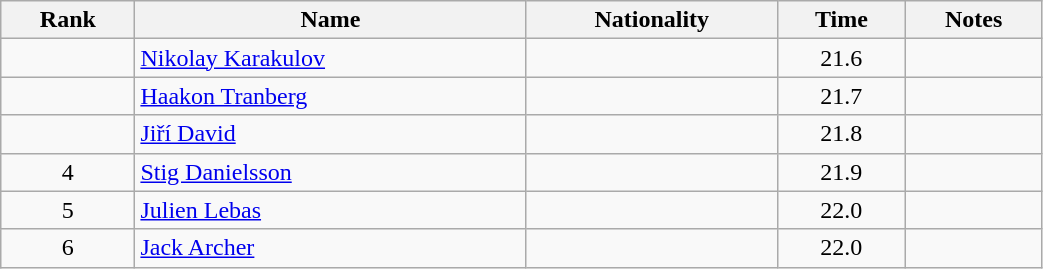<table class="wikitable sortable" style="text-align:center;width: 55%">
<tr>
<th>Rank</th>
<th>Name</th>
<th>Nationality</th>
<th>Time</th>
<th>Notes</th>
</tr>
<tr>
<td></td>
<td align=left><a href='#'>Nikolay Karakulov</a></td>
<td align=left></td>
<td>21.6</td>
<td></td>
</tr>
<tr>
<td></td>
<td align=left><a href='#'>Haakon Tranberg</a></td>
<td align=left></td>
<td>21.7</td>
<td></td>
</tr>
<tr>
<td></td>
<td align=left><a href='#'>Jiří David</a></td>
<td align=left></td>
<td>21.8</td>
<td></td>
</tr>
<tr>
<td>4</td>
<td align=left><a href='#'>Stig Danielsson</a></td>
<td align=left></td>
<td>21.9</td>
<td></td>
</tr>
<tr>
<td>5</td>
<td align=left><a href='#'>Julien Lebas</a></td>
<td align=left></td>
<td>22.0</td>
<td></td>
</tr>
<tr>
<td>6</td>
<td align=left><a href='#'>Jack Archer</a></td>
<td align=left></td>
<td>22.0</td>
<td></td>
</tr>
</table>
